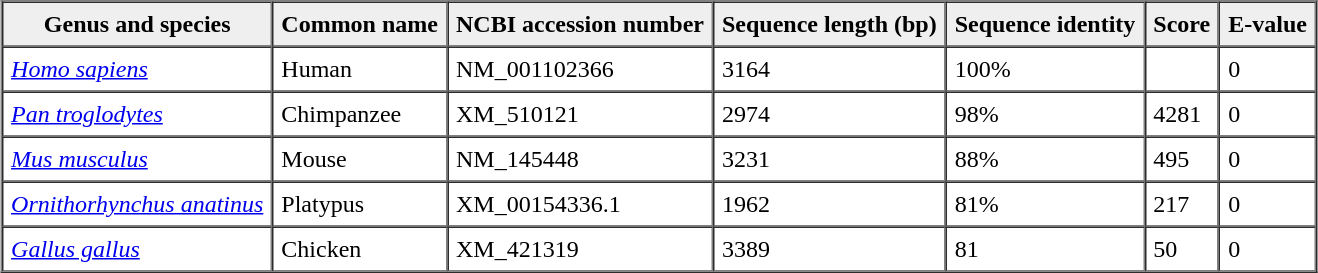<table border="1" cellpadding="5" cellspacing="0" align="center">
<tr>
<th style="background:#efefef;">Genus and species</th>
<th style="background:#efefef;">Common name</th>
<th style="background:#efefef;">NCBI accession number</th>
<th style="background:#efefef;">Sequence length (bp)</th>
<th style="background:#efefef;">Sequence identity</th>
<th style="background:#efefef;">Score</th>
<th style="background:#efefef;">E-value</th>
</tr>
<tr>
<td><em><a href='#'>Homo sapiens</a></em></td>
<td>Human</td>
<td>NM_001102366</td>
<td>3164</td>
<td>100%</td>
<td></td>
<td>0</td>
</tr>
<tr>
<td><em><a href='#'>Pan troglodytes</a></em></td>
<td>Chimpanzee</td>
<td>XM_510121</td>
<td>2974</td>
<td>98%</td>
<td>4281</td>
<td>0</td>
</tr>
<tr>
<td><em><a href='#'>Mus musculus</a></em></td>
<td>Mouse</td>
<td>NM_145448</td>
<td>3231</td>
<td>88%</td>
<td>495</td>
<td>0</td>
</tr>
<tr>
<td><em><a href='#'>Ornithorhynchus anatinus</a></em></td>
<td>Platypus</td>
<td>XM_00154336.1</td>
<td>1962</td>
<td>81%</td>
<td>217</td>
<td>0</td>
</tr>
<tr>
<td><em><a href='#'>Gallus gallus</a></em></td>
<td>Chicken</td>
<td>XM_421319</td>
<td>3389</td>
<td>81</td>
<td>50</td>
<td>0</td>
</tr>
</table>
